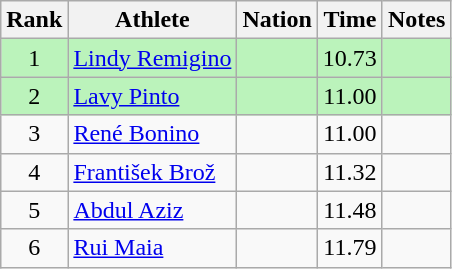<table class="wikitable sortable" style="text-align:center">
<tr>
<th>Rank</th>
<th>Athlete</th>
<th>Nation</th>
<th>Time</th>
<th>Notes</th>
</tr>
<tr bgcolor=bbf3bb>
<td>1</td>
<td align=left><a href='#'>Lindy Remigino</a></td>
<td align=left></td>
<td>10.73</td>
<td></td>
</tr>
<tr bgcolor=bbf3bb>
<td>2</td>
<td align=left><a href='#'>Lavy Pinto</a></td>
<td align=left></td>
<td>11.00</td>
<td></td>
</tr>
<tr>
<td>3</td>
<td align=left><a href='#'>René Bonino</a></td>
<td align=left></td>
<td>11.00</td>
<td></td>
</tr>
<tr>
<td>4</td>
<td align=left><a href='#'>František Brož</a></td>
<td align=left></td>
<td>11.32</td>
<td></td>
</tr>
<tr>
<td>5</td>
<td align=left><a href='#'>Abdul Aziz</a></td>
<td align=left></td>
<td>11.48</td>
<td></td>
</tr>
<tr>
<td>6</td>
<td align=left><a href='#'>Rui Maia</a></td>
<td align=left></td>
<td>11.79</td>
<td></td>
</tr>
</table>
